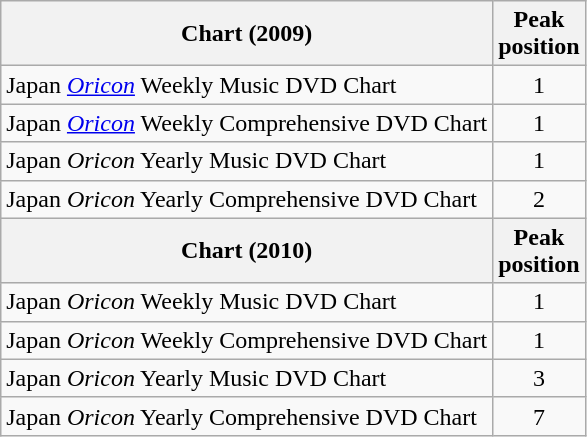<table class="wikitable sortable">
<tr>
<th>Chart (2009)</th>
<th>Peak<br>position</th>
</tr>
<tr>
<td>Japan <em><a href='#'>Oricon</a></em> Weekly Music DVD Chart</td>
<td align="center">1</td>
</tr>
<tr>
<td>Japan <em><a href='#'>Oricon</a></em> Weekly Comprehensive DVD Chart</td>
<td align="center">1</td>
</tr>
<tr>
<td>Japan <em>Oricon</em> Yearly Music DVD Chart</td>
<td align="center">1</td>
</tr>
<tr>
<td>Japan <em>Oricon</em> Yearly Comprehensive DVD Chart</td>
<td align="center">2</td>
</tr>
<tr>
<th>Chart (2010)</th>
<th>Peak<br>position</th>
</tr>
<tr>
<td>Japan <em>Oricon</em> Weekly Music DVD Chart</td>
<td align="center">1</td>
</tr>
<tr>
<td>Japan <em>Oricon</em> Weekly Comprehensive DVD Chart</td>
<td align="center">1</td>
</tr>
<tr>
<td>Japan <em>Oricon</em> Yearly Music DVD Chart</td>
<td align="center">3</td>
</tr>
<tr>
<td>Japan <em>Oricon</em> Yearly Comprehensive DVD Chart</td>
<td align="center">7</td>
</tr>
</table>
